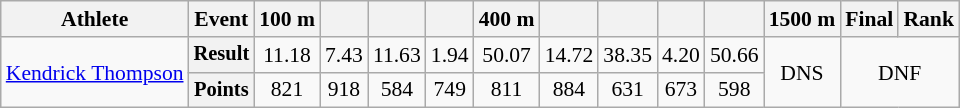<table class="wikitable" style="font-size:90%; text-align:center">
<tr>
<th>Athlete</th>
<th>Event</th>
<th>100 m</th>
<th></th>
<th></th>
<th></th>
<th>400 m</th>
<th></th>
<th></th>
<th></th>
<th></th>
<th>1500 m</th>
<th>Final</th>
<th>Rank</th>
</tr>
<tr>
<td align=left rowspan=2><a href='#'>Kendrick Thompson</a></td>
<th style="font-size:95%">Result</th>
<td>11.18</td>
<td>7.43</td>
<td>11.63</td>
<td>1.94</td>
<td>50.07</td>
<td>14.72</td>
<td>38.35</td>
<td>4.20</td>
<td>50.66</td>
<td rowspan=2>DNS</td>
<td rowspan=2 colspan=2>DNF</td>
</tr>
<tr>
<th style="font-size:95%">Points</th>
<td>821</td>
<td>918</td>
<td>584</td>
<td>749</td>
<td>811</td>
<td>884</td>
<td>631</td>
<td>673</td>
<td>598</td>
</tr>
</table>
